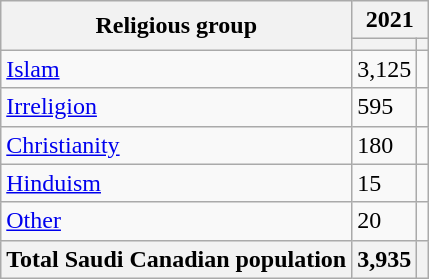<table class="wikitable sortable">
<tr>
<th rowspan="2">Religious group</th>
<th colspan="2">2021</th>
</tr>
<tr>
<th><a href='#'></a></th>
<th></th>
</tr>
<tr>
<td><a href='#'>Islam</a></td>
<td>3,125</td>
<td></td>
</tr>
<tr>
<td><a href='#'>Irreligion</a></td>
<td>595</td>
<td></td>
</tr>
<tr>
<td><a href='#'>Christianity</a></td>
<td>180</td>
<td></td>
</tr>
<tr>
<td><a href='#'>Hinduism</a></td>
<td>15</td>
<td></td>
</tr>
<tr>
<td><a href='#'>Other</a></td>
<td>20</td>
<td></td>
</tr>
<tr>
<th>Total Saudi Canadian population</th>
<th>3,935</th>
<th></th>
</tr>
</table>
